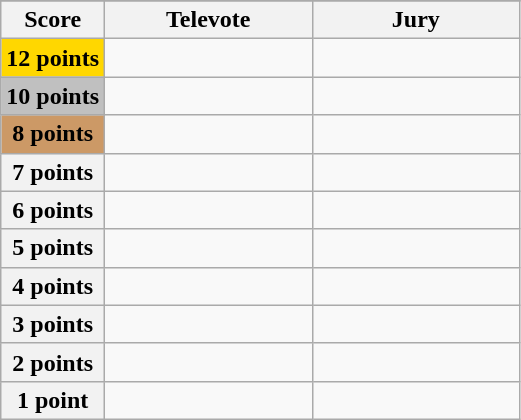<table class="wikitable">
<tr>
</tr>
<tr>
<th scope="col" width="20%">Score</th>
<th scope="col" width="40%">Televote</th>
<th scope="col" width="40%">Jury</th>
</tr>
<tr>
<th scope="row" style="background:gold">12 points</th>
<td></td>
<td></td>
</tr>
<tr>
<th scope="row" style="background:silver">10 points</th>
<td></td>
<td></td>
</tr>
<tr>
<th scope="row" style="background:#CC9966">8 points</th>
<td></td>
<td></td>
</tr>
<tr>
<th scope="row">7 points</th>
<td></td>
<td></td>
</tr>
<tr>
<th scope="row">6 points</th>
<td></td>
<td></td>
</tr>
<tr>
<th scope="row">5 points</th>
<td></td>
<td></td>
</tr>
<tr>
<th scope="row">4 points</th>
<td></td>
<td></td>
</tr>
<tr>
<th scope="row">3 points</th>
<td></td>
<td></td>
</tr>
<tr>
<th scope="row">2 points</th>
<td></td>
<td></td>
</tr>
<tr>
<th scope="row">1 point</th>
<td></td>
<td></td>
</tr>
</table>
